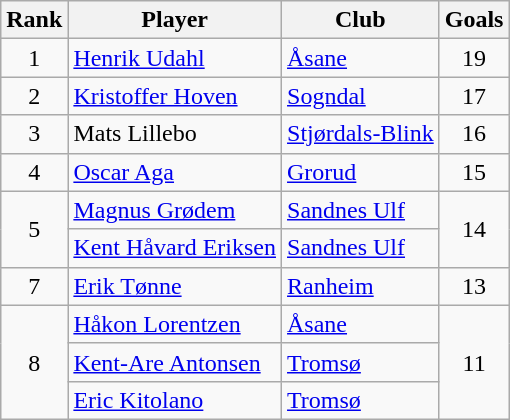<table class="wikitable" style="text-align:center">
<tr>
<th>Rank</th>
<th>Player</th>
<th>Club</th>
<th>Goals</th>
</tr>
<tr>
<td>1</td>
<td align=left> <a href='#'>Henrik Udahl</a></td>
<td align=left><a href='#'>Åsane</a></td>
<td>19</td>
</tr>
<tr>
<td>2</td>
<td align=left> <a href='#'>Kristoffer Hoven</a></td>
<td align=left><a href='#'>Sogndal</a></td>
<td>17</td>
</tr>
<tr>
<td>3</td>
<td align=left> Mats Lillebo</td>
<td align=left><a href='#'>Stjørdals-Blink</a></td>
<td>16</td>
</tr>
<tr>
<td>4</td>
<td align=left> <a href='#'>Oscar Aga</a></td>
<td align=left><a href='#'>Grorud</a></td>
<td>15</td>
</tr>
<tr>
<td rowspan=2>5</td>
<td align=left> <a href='#'>Magnus Grødem</a></td>
<td align=left><a href='#'>Sandnes Ulf</a></td>
<td rowspan=2>14</td>
</tr>
<tr>
<td align=left> <a href='#'>Kent Håvard Eriksen</a></td>
<td align=left><a href='#'>Sandnes Ulf</a></td>
</tr>
<tr>
<td>7</td>
<td align=left> <a href='#'>Erik Tønne</a></td>
<td align=left><a href='#'>Ranheim</a></td>
<td>13</td>
</tr>
<tr>
<td rowspan=3>8</td>
<td align=left> <a href='#'>Håkon Lorentzen</a></td>
<td align=left><a href='#'>Åsane</a></td>
<td rowspan=3>11</td>
</tr>
<tr>
<td align=left> <a href='#'>Kent-Are Antonsen</a></td>
<td align=left><a href='#'>Tromsø</a></td>
</tr>
<tr>
<td align=left> <a href='#'>Eric Kitolano</a></td>
<td align=left><a href='#'>Tromsø</a></td>
</tr>
</table>
